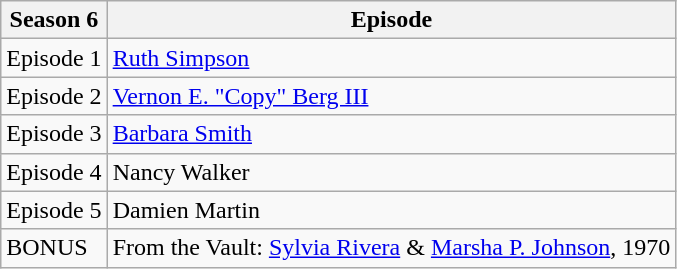<table class="wikitable">
<tr>
<th>Season 6</th>
<th>Episode</th>
</tr>
<tr>
<td>Episode 1</td>
<td><a href='#'>Ruth Simpson</a></td>
</tr>
<tr>
<td>Episode 2</td>
<td><a href='#'>Vernon E. "Copy" Berg III</a></td>
</tr>
<tr>
<td>Episode 3</td>
<td><a href='#'>Barbara Smith</a></td>
</tr>
<tr>
<td>Episode 4</td>
<td>Nancy Walker</td>
</tr>
<tr>
<td>Episode 5</td>
<td>Damien Martin</td>
</tr>
<tr>
<td>BONUS</td>
<td>From the Vault: <a href='#'>Sylvia Rivera</a> & <a href='#'>Marsha P. Johnson</a>, 1970</td>
</tr>
</table>
